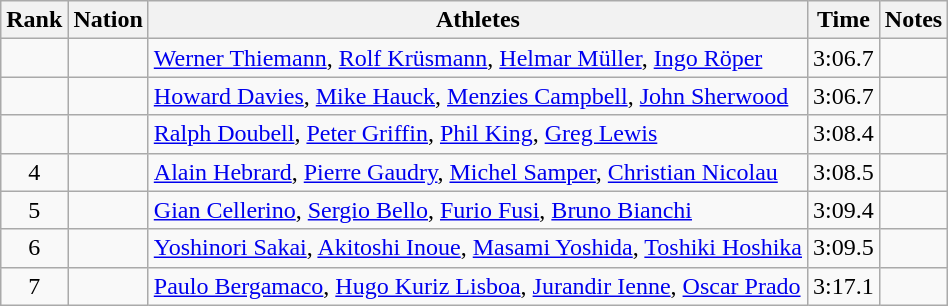<table class="wikitable sortable" style="text-align:center">
<tr>
<th>Rank</th>
<th>Nation</th>
<th>Athletes</th>
<th>Time</th>
<th>Notes</th>
</tr>
<tr>
<td></td>
<td align=left></td>
<td align=left><a href='#'>Werner Thiemann</a>, <a href='#'>Rolf Krüsmann</a>, <a href='#'>Helmar Müller</a>, <a href='#'>Ingo Röper</a></td>
<td>3:06.7</td>
<td></td>
</tr>
<tr>
<td></td>
<td align=left></td>
<td align=left><a href='#'>Howard Davies</a>, <a href='#'>Mike Hauck</a>, <a href='#'>Menzies Campbell</a>, <a href='#'>John Sherwood</a></td>
<td>3:06.7</td>
<td></td>
</tr>
<tr>
<td></td>
<td align=left></td>
<td align=left><a href='#'>Ralph Doubell</a>, <a href='#'>Peter Griffin</a>, <a href='#'>Phil King</a>, <a href='#'>Greg Lewis</a></td>
<td>3:08.4</td>
<td></td>
</tr>
<tr>
<td>4</td>
<td align=left></td>
<td align=left><a href='#'>Alain Hebrard</a>, <a href='#'>Pierre Gaudry</a>, <a href='#'>Michel Samper</a>, <a href='#'>Christian Nicolau</a></td>
<td>3:08.5</td>
<td></td>
</tr>
<tr>
<td>5</td>
<td align=left></td>
<td align=left><a href='#'>Gian Cellerino</a>, <a href='#'>Sergio Bello</a>, <a href='#'>Furio Fusi</a>, <a href='#'>Bruno Bianchi</a></td>
<td>3:09.4</td>
<td></td>
</tr>
<tr>
<td>6</td>
<td align=left></td>
<td align=left><a href='#'>Yoshinori Sakai</a>, <a href='#'>Akitoshi Inoue</a>, <a href='#'>Masami Yoshida</a>, <a href='#'>Toshiki Hoshika</a></td>
<td>3:09.5</td>
<td></td>
</tr>
<tr>
<td>7</td>
<td align=left></td>
<td align=left><a href='#'>Paulo Bergamaco</a>, <a href='#'>Hugo Kuriz Lisboa</a>, <a href='#'>Jurandir Ienne</a>, <a href='#'>Oscar Prado</a></td>
<td>3:17.1</td>
<td></td>
</tr>
</table>
